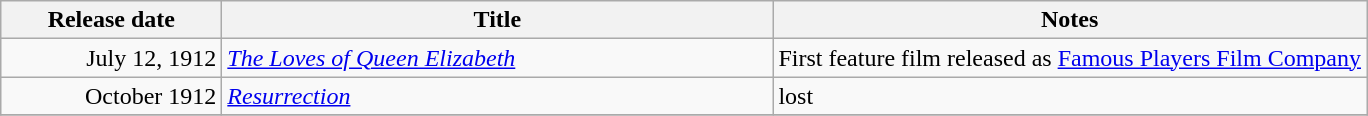<table class="wikitable sortable">
<tr>
<th style="width:8.75em;">Release date</th>
<th style="width:22.5em;">Title</th>
<th>Notes</th>
</tr>
<tr>
<td style="text-align:right;">July 12, 1912</td>
<td><em><a href='#'>The Loves of Queen Elizabeth</a></em></td>
<td>First feature film released as <a href='#'>Famous Players Film Company</a></td>
</tr>
<tr>
<td style="text-align:right;">October 1912</td>
<td><em><a href='#'>Resurrection</a></em></td>
<td>lost</td>
</tr>
<tr>
</tr>
</table>
